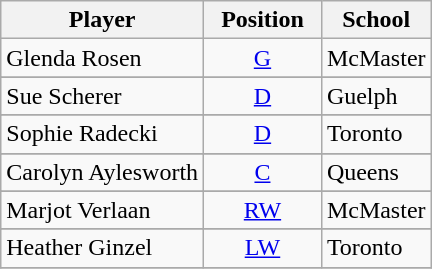<table class="wikitable">
<tr>
<th>Player</th>
<th>  Position  </th>
<th>School</th>
</tr>
<tr>
<td>Glenda Rosen</td>
<td align=center><a href='#'>G</a></td>
<td>McMaster</td>
</tr>
<tr>
</tr>
<tr>
<td>Sue Scherer</td>
<td align=center><a href='#'>D</a></td>
<td>Guelph</td>
</tr>
<tr>
</tr>
<tr>
<td>Sophie Radecki</td>
<td align=center><a href='#'>D</a></td>
<td>Toronto</td>
</tr>
<tr>
</tr>
<tr>
<td>Carolyn Aylesworth</td>
<td align=center><a href='#'>C</a></td>
<td>Queens</td>
</tr>
<tr>
</tr>
<tr>
<td>Marjot Verlaan</td>
<td align=center><a href='#'>RW</a></td>
<td>McMaster</td>
</tr>
<tr>
</tr>
<tr>
<td>Heather Ginzel</td>
<td align=center><a href='#'>LW</a></td>
<td>Toronto</td>
</tr>
<tr>
</tr>
</table>
